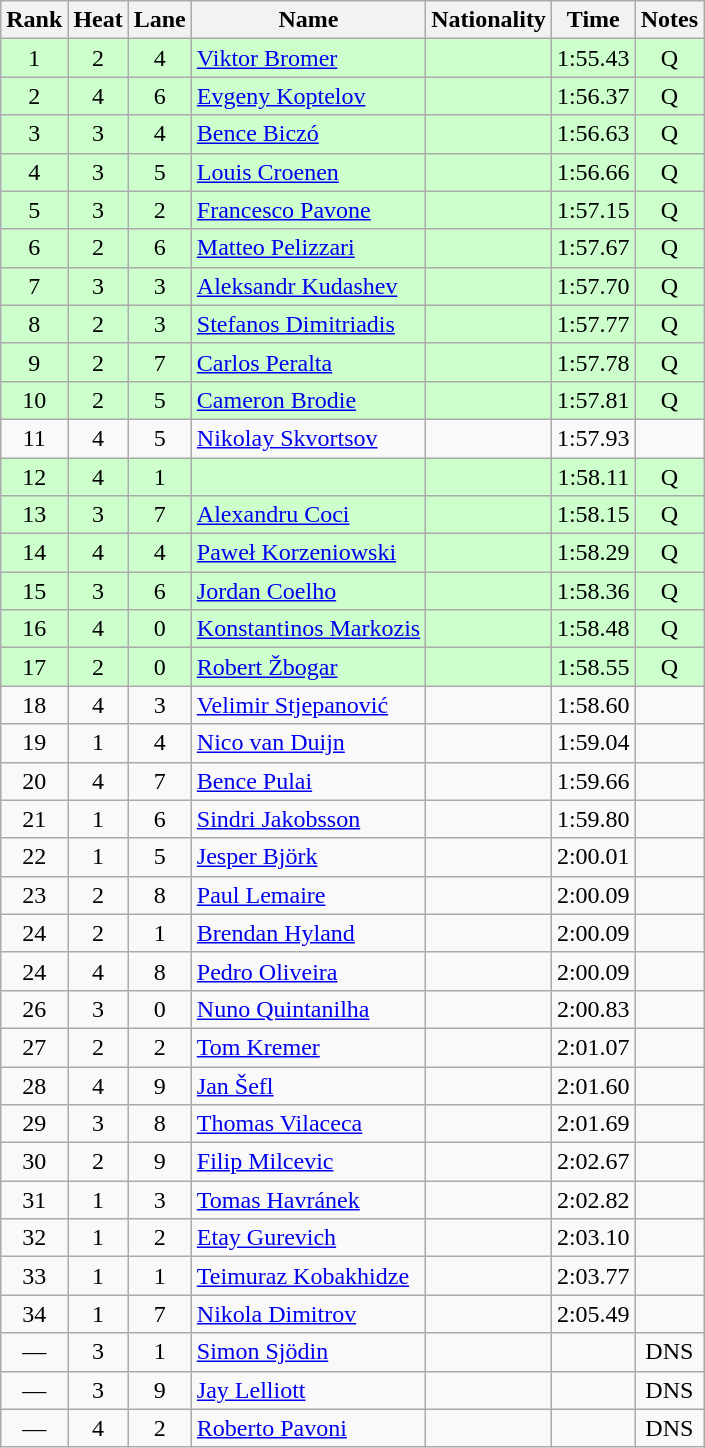<table class="wikitable sortable" style="text-align:center">
<tr>
<th>Rank</th>
<th>Heat</th>
<th>Lane</th>
<th>Name</th>
<th>Nationality</th>
<th>Time</th>
<th>Notes</th>
</tr>
<tr bgcolor=ccffcc>
<td>1</td>
<td>2</td>
<td>4</td>
<td align=left><a href='#'>Viktor Bromer</a></td>
<td align=left></td>
<td>1:55.43</td>
<td>Q</td>
</tr>
<tr bgcolor=ccffcc>
<td>2</td>
<td>4</td>
<td>6</td>
<td align=left><a href='#'>Evgeny Koptelov</a></td>
<td align=left></td>
<td>1:56.37</td>
<td>Q</td>
</tr>
<tr bgcolor=ccffcc>
<td>3</td>
<td>3</td>
<td>4</td>
<td align=left><a href='#'>Bence Biczó</a></td>
<td align=left></td>
<td>1:56.63</td>
<td>Q</td>
</tr>
<tr bgcolor=ccffcc>
<td>4</td>
<td>3</td>
<td>5</td>
<td align=left><a href='#'>Louis Croenen</a></td>
<td align=left></td>
<td>1:56.66</td>
<td>Q</td>
</tr>
<tr bgcolor=ccffcc>
<td>5</td>
<td>3</td>
<td>2</td>
<td align=left><a href='#'>Francesco Pavone</a></td>
<td align=left></td>
<td>1:57.15</td>
<td>Q</td>
</tr>
<tr bgcolor=ccffcc>
<td>6</td>
<td>2</td>
<td>6</td>
<td align=left><a href='#'>Matteo Pelizzari</a></td>
<td align=left></td>
<td>1:57.67</td>
<td>Q</td>
</tr>
<tr bgcolor=ccffcc>
<td>7</td>
<td>3</td>
<td>3</td>
<td align=left><a href='#'>Aleksandr Kudashev</a></td>
<td align=left></td>
<td>1:57.70</td>
<td>Q</td>
</tr>
<tr bgcolor=ccffcc>
<td>8</td>
<td>2</td>
<td>3</td>
<td align=left><a href='#'>Stefanos Dimitriadis</a></td>
<td align=left></td>
<td>1:57.77</td>
<td>Q</td>
</tr>
<tr bgcolor=ccffcc>
<td>9</td>
<td>2</td>
<td>7</td>
<td align=left><a href='#'>Carlos Peralta</a></td>
<td align=left></td>
<td>1:57.78</td>
<td>Q</td>
</tr>
<tr bgcolor=ccffcc>
<td>10</td>
<td>2</td>
<td>5</td>
<td align=left><a href='#'>Cameron Brodie</a></td>
<td align=left></td>
<td>1:57.81</td>
<td>Q</td>
</tr>
<tr>
<td>11</td>
<td>4</td>
<td>5</td>
<td align=left><a href='#'>Nikolay Skvortsov</a></td>
<td align=left></td>
<td>1:57.93</td>
<td></td>
</tr>
<tr bgcolor=ccffcc>
<td>12</td>
<td>4</td>
<td>1</td>
<td align=left></td>
<td align=left></td>
<td>1:58.11</td>
<td>Q</td>
</tr>
<tr bgcolor=ccffcc>
<td>13</td>
<td>3</td>
<td>7</td>
<td align=left><a href='#'>Alexandru Coci</a></td>
<td align=left></td>
<td>1:58.15</td>
<td>Q</td>
</tr>
<tr bgcolor=ccffcc>
<td>14</td>
<td>4</td>
<td>4</td>
<td align=left><a href='#'>Paweł Korzeniowski</a></td>
<td align=left></td>
<td>1:58.29</td>
<td>Q</td>
</tr>
<tr bgcolor=ccffcc>
<td>15</td>
<td>3</td>
<td>6</td>
<td align=left><a href='#'>Jordan Coelho</a></td>
<td align=left></td>
<td>1:58.36</td>
<td>Q</td>
</tr>
<tr bgcolor=ccffcc>
<td>16</td>
<td>4</td>
<td>0</td>
<td align=left><a href='#'>Konstantinos Markozis</a></td>
<td align=left></td>
<td>1:58.48</td>
<td>Q</td>
</tr>
<tr bgcolor=ccffcc>
<td>17</td>
<td>2</td>
<td>0</td>
<td align=left><a href='#'>Robert Žbogar</a></td>
<td align=left></td>
<td>1:58.55</td>
<td>Q</td>
</tr>
<tr>
<td>18</td>
<td>4</td>
<td>3</td>
<td align=left><a href='#'>Velimir Stjepanović</a></td>
<td align=left></td>
<td>1:58.60</td>
<td></td>
</tr>
<tr>
<td>19</td>
<td>1</td>
<td>4</td>
<td align=left><a href='#'>Nico van Duijn</a></td>
<td align=left></td>
<td>1:59.04</td>
<td></td>
</tr>
<tr>
<td>20</td>
<td>4</td>
<td>7</td>
<td align=left><a href='#'>Bence Pulai</a></td>
<td align=left></td>
<td>1:59.66</td>
<td></td>
</tr>
<tr>
<td>21</td>
<td>1</td>
<td>6</td>
<td align=left><a href='#'>Sindri Jakobsson</a></td>
<td align=left></td>
<td>1:59.80</td>
<td></td>
</tr>
<tr>
<td>22</td>
<td>1</td>
<td>5</td>
<td align=left><a href='#'>Jesper Björk</a></td>
<td align=left></td>
<td>2:00.01</td>
<td></td>
</tr>
<tr>
<td>23</td>
<td>2</td>
<td>8</td>
<td align=left><a href='#'>Paul Lemaire</a></td>
<td align=left></td>
<td>2:00.09</td>
<td></td>
</tr>
<tr>
<td>24</td>
<td>2</td>
<td>1</td>
<td align=left><a href='#'>Brendan Hyland</a></td>
<td align=left></td>
<td>2:00.09</td>
<td></td>
</tr>
<tr>
<td>24</td>
<td>4</td>
<td>8</td>
<td align=left><a href='#'>Pedro Oliveira</a></td>
<td align=left></td>
<td>2:00.09</td>
<td></td>
</tr>
<tr>
<td>26</td>
<td>3</td>
<td>0</td>
<td align=left><a href='#'>Nuno Quintanilha</a></td>
<td align=left></td>
<td>2:00.83</td>
<td></td>
</tr>
<tr>
<td>27</td>
<td>2</td>
<td>2</td>
<td align=left><a href='#'>Tom Kremer</a></td>
<td align=left></td>
<td>2:01.07</td>
<td></td>
</tr>
<tr>
<td>28</td>
<td>4</td>
<td>9</td>
<td align=left><a href='#'>Jan Šefl</a></td>
<td align=left></td>
<td>2:01.60</td>
<td></td>
</tr>
<tr>
<td>29</td>
<td>3</td>
<td>8</td>
<td align=left><a href='#'>Thomas Vilaceca</a></td>
<td align=left></td>
<td>2:01.69</td>
<td></td>
</tr>
<tr>
<td>30</td>
<td>2</td>
<td>9</td>
<td align=left><a href='#'>Filip Milcevic</a></td>
<td align=left></td>
<td>2:02.67</td>
<td></td>
</tr>
<tr>
<td>31</td>
<td>1</td>
<td>3</td>
<td align=left><a href='#'>Tomas Havránek</a></td>
<td align=left></td>
<td>2:02.82</td>
<td></td>
</tr>
<tr>
<td>32</td>
<td>1</td>
<td>2</td>
<td align=left><a href='#'>Etay Gurevich</a></td>
<td align=left></td>
<td>2:03.10</td>
<td></td>
</tr>
<tr>
<td>33</td>
<td>1</td>
<td>1</td>
<td align=left><a href='#'>Teimuraz Kobakhidze</a></td>
<td align=left></td>
<td>2:03.77</td>
<td></td>
</tr>
<tr>
<td>34</td>
<td>1</td>
<td>7</td>
<td align=left><a href='#'>Nikola Dimitrov</a></td>
<td align=left></td>
<td>2:05.49</td>
<td></td>
</tr>
<tr>
<td>—</td>
<td>3</td>
<td>1</td>
<td align=left><a href='#'>Simon Sjödin</a></td>
<td align=left></td>
<td></td>
<td>DNS</td>
</tr>
<tr>
<td>—</td>
<td>3</td>
<td>9</td>
<td align=left><a href='#'>Jay Lelliott</a></td>
<td align=left></td>
<td></td>
<td>DNS</td>
</tr>
<tr>
<td>—</td>
<td>4</td>
<td>2</td>
<td align=left><a href='#'>Roberto Pavoni</a></td>
<td align=left></td>
<td></td>
<td>DNS</td>
</tr>
</table>
